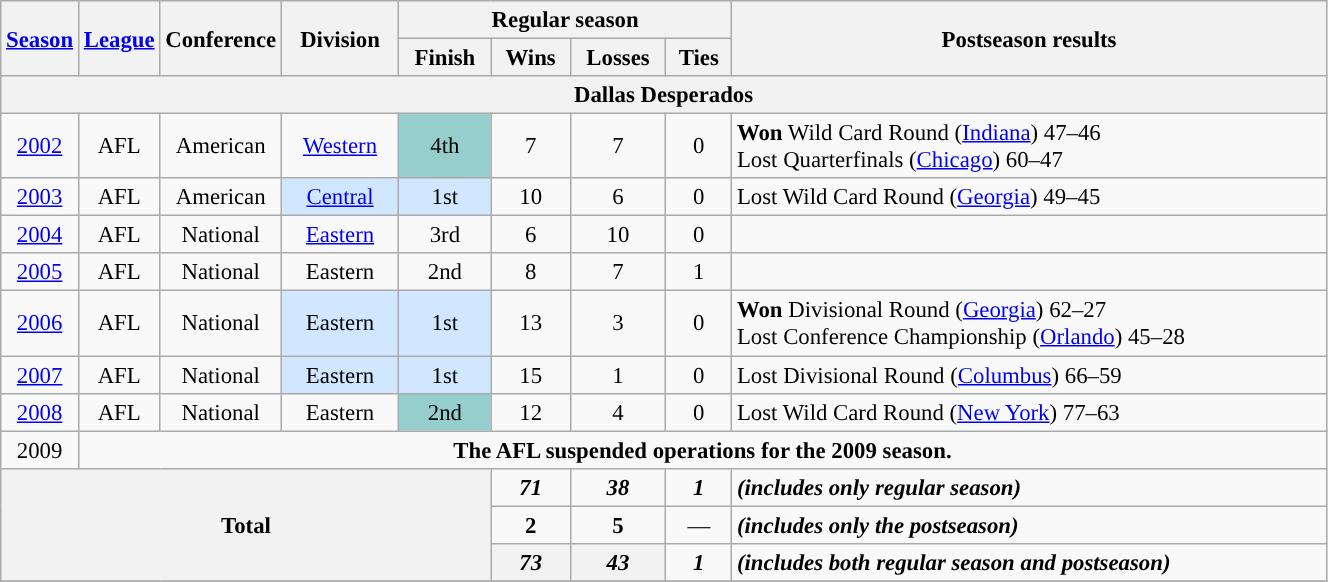<table class="wikitable" style="font-size: 95%; width:70%;">
<tr>
<th rowspan="2" style="width:5%;"><a href='#'>Season</a></th>
<th rowspan="2" style="width:5%;"><a href='#'>League</a></th>
<th rowspan="2" style="width:5%;">Conference</th>
<th rowspan="2">Division</th>
<th colspan="4">Regular season</th>
<th rowspan="2">Postseason results</th>
</tr>
<tr>
<th>Finish</th>
<th>Wins</th>
<th>Losses</th>
<th>Ties</th>
</tr>
<tr>
<th colspan="9">Dallas Desperados</th>
</tr>
<tr>
<td align="center"><a href='#'>2002</a></td>
<td align="center">AFL</td>
<td align="center">American</td>
<td align="center"><a href='#'>Western</a></td>
<td align="center" bgcolor="#96CDCD">4th</td>
<td align="center">7</td>
<td align="center">7</td>
<td align="center">0</td>
<td><strong>Won</strong> Wild Card Round (<a href='#'>Indiana</a>) 47–46 <br> Lost Quarterfinals (<a href='#'>Chicago</a>) 60–47</td>
</tr>
<tr>
<td align="center"><a href='#'>2003</a></td>
<td align="center">AFL</td>
<td align="center">American</td>
<td align="center" bgcolor="#D0E7FF"><a href='#'>Central</a></td>
<td align="center" bgcolor="#D0E7FF">1st</td>
<td align="center">10</td>
<td align="center">6</td>
<td align="center">0</td>
<td>Lost Wild Card Round (<a href='#'>Georgia</a>) 49–45</td>
</tr>
<tr>
<td align="center"><a href='#'>2004</a></td>
<td align="center">AFL</td>
<td align="center">National</td>
<td align="center"><a href='#'>Eastern</a></td>
<td align="center">3rd</td>
<td align="center">6</td>
<td align="center">10</td>
<td align="center">0</td>
<td></td>
</tr>
<tr>
<td align="center"><a href='#'>2005</a></td>
<td align="center">AFL</td>
<td align="center">National</td>
<td align="center">Eastern</td>
<td align="center">2nd</td>
<td align="center">8</td>
<td align="center">7</td>
<td align="center">1</td>
<td></td>
</tr>
<tr>
<td align="center"><a href='#'>2006</a></td>
<td align="center">AFL</td>
<td align="center">National</td>
<td align="center" bgcolor="#D0E7FF">Eastern</td>
<td align="center" bgcolor="#D0E7FF">1st</td>
<td align="center">13</td>
<td align="center">3</td>
<td align="center">0</td>
<td><strong>Won</strong> Divisional Round (<a href='#'>Georgia</a>) 62–27 <br> Lost Conference Championship (<a href='#'>Orlando</a>) 45–28</td>
</tr>
<tr>
<td align="center"><a href='#'>2007</a></td>
<td align="center">AFL</td>
<td align="center">National</td>
<td align="center" bgcolor="#D0E7FF">Eastern</td>
<td align="center" bgcolor="#D0E7FF">1st</td>
<td align="center">15</td>
<td align="center">1</td>
<td align="center">0</td>
<td>Lost Divisional Round (<a href='#'>Columbus</a>) 66–59</td>
</tr>
<tr>
<td align="center"><a href='#'>2008</a></td>
<td align="center">AFL</td>
<td align="center">National</td>
<td align="center">Eastern</td>
<td align="center" bgcolor="#96CDCD">2nd</td>
<td align="center">12</td>
<td align="center">4</td>
<td align="center">0</td>
<td>Lost Wild Card Round (<a href='#'>New York</a>) 77–63</td>
</tr>
<tr>
<td align="center">2009</td>
<td align="center" Colspan="9"><strong>The AFL suspended operations for the 2009 season.</strong></td>
</tr>
<tr>
<th align="center" rowSpan="3" colSpan="5">Total</th>
<td align="center"><strong><em>71</em></strong></td>
<td align="center"><strong><em>38</em></strong></td>
<td align="center"><strong><em>1</em></strong></td>
<td colSpan="2"><strong><em>(includes only regular season)</em></strong></td>
</tr>
<tr>
<td align="center"><strong>2</strong></td>
<td align="center"><strong>5</strong></td>
<td align="center">—</td>
<td colSpan="2"><strong><em>(includes only the postseason)</em></strong></td>
</tr>
<tr>
<th align="center"><em>73</em></th>
<th align="center"><em>43</em></th>
<td align="center" bgcolor=""><strong><em>1</em></strong></td>
<td colSpan="2"><strong><em>(includes both regular season and postseason)</em></strong></td>
</tr>
<tr>
</tr>
</table>
